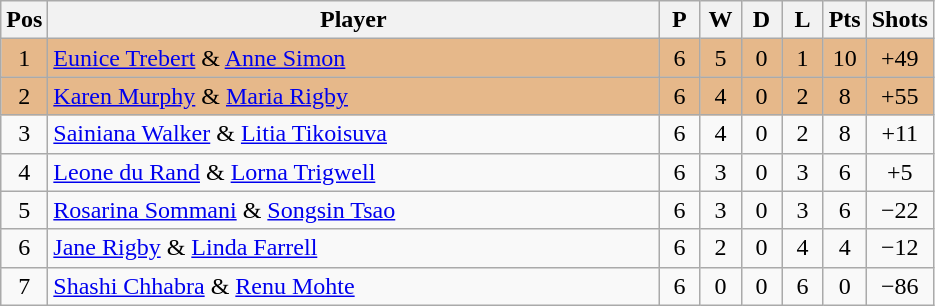<table class="wikitable" style="font-size: 100%">
<tr>
<th width=20>Pos</th>
<th width=400>Player</th>
<th width=20>P</th>
<th width=20>W</th>
<th width=20>D</th>
<th width=20>L</th>
<th width=20>Pts</th>
<th width=30>Shots</th>
</tr>
<tr align=center style="background: #E6B88A;">
<td>1</td>
<td align="left"> <a href='#'>Eunice Trebert</a> & <a href='#'>Anne Simon</a></td>
<td>6</td>
<td>5</td>
<td>0</td>
<td>1</td>
<td>10</td>
<td>+49</td>
</tr>
<tr align=center style="background: #E6B88A;">
<td>2</td>
<td align="left"> <a href='#'>Karen Murphy</a> & <a href='#'>Maria Rigby</a></td>
<td>6</td>
<td>4</td>
<td>0</td>
<td>2</td>
<td>8</td>
<td>+55</td>
</tr>
<tr align=center>
<td>3</td>
<td align="left"> <a href='#'>Sainiana Walker</a> & <a href='#'>Litia Tikoisuva</a></td>
<td>6</td>
<td>4</td>
<td>0</td>
<td>2</td>
<td>8</td>
<td>+11</td>
</tr>
<tr align=center>
<td>4</td>
<td align="left"> <a href='#'>Leone du Rand</a> & <a href='#'>Lorna Trigwell</a></td>
<td>6</td>
<td>3</td>
<td>0</td>
<td>3</td>
<td>6</td>
<td>+5</td>
</tr>
<tr align=center>
<td>5</td>
<td align="left"> <a href='#'>Rosarina Sommani</a> & <a href='#'>Songsin Tsao</a></td>
<td>6</td>
<td>3</td>
<td>0</td>
<td>3</td>
<td>6</td>
<td>−22</td>
</tr>
<tr align=center>
<td>6</td>
<td align="left"> <a href='#'>Jane Rigby</a> & <a href='#'>Linda Farrell</a></td>
<td>6</td>
<td>2</td>
<td>0</td>
<td>4</td>
<td>4</td>
<td>−12</td>
</tr>
<tr align=center>
<td>7</td>
<td align="left"> <a href='#'>Shashi Chhabra</a> & <a href='#'>Renu Mohte</a></td>
<td>6</td>
<td>0</td>
<td>0</td>
<td>6</td>
<td>0</td>
<td>−86</td>
</tr>
</table>
